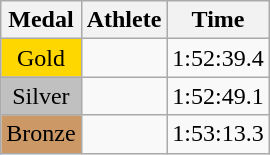<table class="wikitable">
<tr>
<th>Medal</th>
<th>Athlete</th>
<th>Time</th>
</tr>
<tr>
<td style="text-align:center;background-color:gold;">Gold</td>
<td></td>
<td>1:52:39.4</td>
</tr>
<tr>
<td style="text-align:center;background-color:silver;">Silver</td>
<td></td>
<td>1:52:49.1</td>
</tr>
<tr>
<td style="text-align:center;background-color:#CC9966;">Bronze</td>
<td></td>
<td>1:53:13.3</td>
</tr>
</table>
